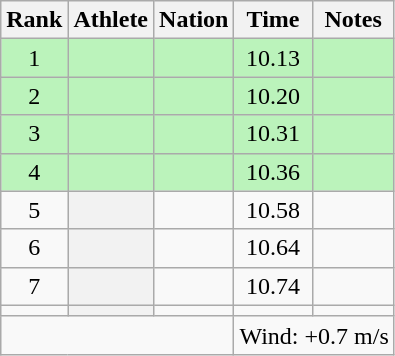<table class="wikitable plainrowheaders sortable" style="text-align:center;">
<tr>
<th scope=col>Rank</th>
<th scope=col>Athlete</th>
<th scope=col>Nation</th>
<th scope=col>Time</th>
<th scope=col>Notes</th>
</tr>
<tr bgcolor=#bbf3bb>
<td>1</td>
<th scope=row style="background:#bbf3bb; text-align:left;"></th>
<td align=left></td>
<td>10.13</td>
<td></td>
</tr>
<tr bgcolor=#bbf3bb>
<td>2</td>
<th scope=row style="background:#bbf3bb; text-align:left;"></th>
<td align=left></td>
<td>10.20</td>
<td></td>
</tr>
<tr bgcolor=#bbf3bb>
<td>3</td>
<th scope=row style="background:#bbf3bb; text-align:left;"></th>
<td align=left></td>
<td>10.31</td>
<td></td>
</tr>
<tr bgcolor=#bbf3bb>
<td>4</td>
<th scope=row style="background:#bbf3bb; text-align:left;"></th>
<td align=left></td>
<td>10.36</td>
<td></td>
</tr>
<tr>
<td>5</td>
<th scope=row style=text-align:left;></th>
<td align=left></td>
<td>10.58</td>
<td></td>
</tr>
<tr>
<td>6</td>
<th scope=row style=text-align:left;></th>
<td align=left></td>
<td>10.64</td>
<td></td>
</tr>
<tr>
<td>7</td>
<th scope=row style=text-align:left;></th>
<td align=left></td>
<td>10.74</td>
<td></td>
</tr>
<tr>
<td></td>
<th scope=row style=text-align:left;></th>
<td align=left></td>
<td></td>
<td></td>
</tr>
<tr class=sortbottom>
<td colspan=3></td>
<td colspan=2 style=text-align:left;>Wind: +0.7 m/s</td>
</tr>
</table>
